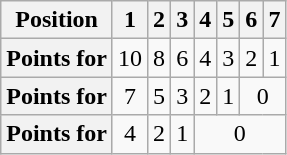<table class="wikitable floatright" style="text-align: center">
<tr>
<th scope="col">Position</th>
<th scope="col">1</th>
<th scope="col">2</th>
<th scope="col">3</th>
<th scope="col">4</th>
<th scope="col">5</th>
<th scope="col">6</th>
<th scope="col">7</th>
</tr>
<tr>
<th scope="row">Points for </th>
<td>10</td>
<td>8</td>
<td>6</td>
<td>4</td>
<td>3</td>
<td>2</td>
<td>1</td>
</tr>
<tr>
<th scope="row">Points for </th>
<td>7</td>
<td>5</td>
<td>3</td>
<td>2</td>
<td>1</td>
<td colspan=2>0</td>
</tr>
<tr>
<th scope="row">Points for </th>
<td>4</td>
<td>2</td>
<td>1</td>
<td colspan=4>0</td>
</tr>
</table>
